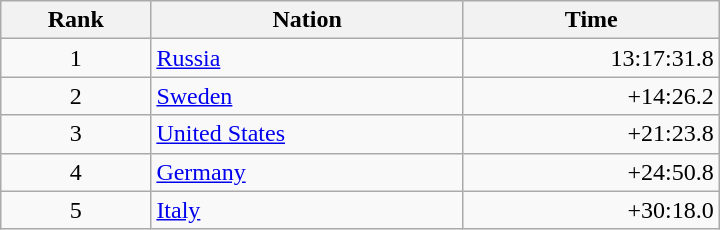<table class="wikitable" style="width:30em; margin-bottom:0">
<tr>
<th>Rank</th>
<th>Nation</th>
<th>Time</th>
</tr>
<tr>
<td style="text-align:center;">1</td>
<td> <a href='#'>Russia</a></td>
<td align="right">13:17:31.8</td>
</tr>
<tr>
<td style="text-align:center;">2</td>
<td> <a href='#'>Sweden</a></td>
<td align="right">+14:26.2</td>
</tr>
<tr>
<td style="text-align:center;">3</td>
<td> <a href='#'>United States</a></td>
<td align="right">+21:23.8</td>
</tr>
<tr>
<td style="text-align:center;">4</td>
<td> <a href='#'>Germany</a></td>
<td align="right">+24:50.8</td>
</tr>
<tr>
<td style="text-align:center;">5</td>
<td> <a href='#'>Italy</a></td>
<td align="right">+30:18.0</td>
</tr>
</table>
